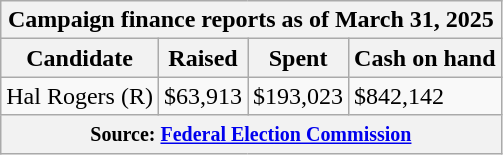<table class="wikitable sortable">
<tr>
<th colspan=4>Campaign finance reports as of March 31, 2025</th>
</tr>
<tr style="text-align:center;">
<th>Candidate</th>
<th>Raised</th>
<th>Spent</th>
<th>Cash on hand</th>
</tr>
<tr>
<td>Hal Rogers (R)</td>
<td>$63,913</td>
<td>$193,023</td>
<td>$842,142</td>
</tr>
<tr>
<th colspan="4"><small>Source: <a href='#'>Federal Election Commission</a></small></th>
</tr>
</table>
